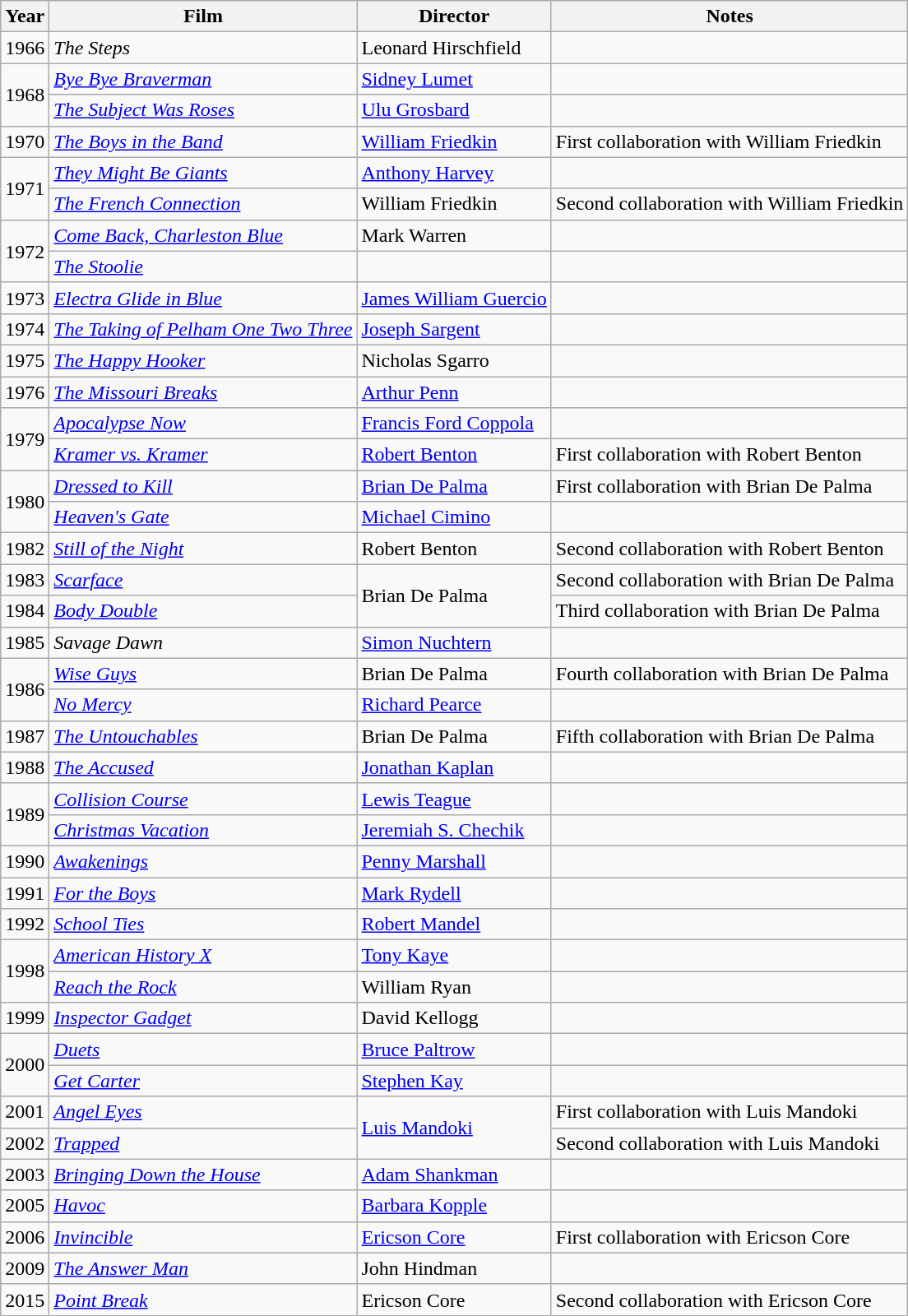<table class="wikitable">
<tr>
<th>Year</th>
<th>Film</th>
<th>Director</th>
<th>Notes</th>
</tr>
<tr>
<td>1966</td>
<td><em>The Steps</em></td>
<td>Leonard Hirschfield</td>
<td></td>
</tr>
<tr>
<td rowspan=2>1968</td>
<td><em><a href='#'>Bye Bye Braverman</a></em></td>
<td><a href='#'>Sidney Lumet</a></td>
<td></td>
</tr>
<tr>
<td><em><a href='#'>The Subject Was Roses</a></em></td>
<td><a href='#'>Ulu Grosbard</a></td>
<td></td>
</tr>
<tr>
<td>1970</td>
<td><em><a href='#'>The Boys in the Band</a></em></td>
<td><a href='#'>William Friedkin</a></td>
<td>First collaboration with William Friedkin</td>
</tr>
<tr>
<td rowspan=2>1971</td>
<td><em><a href='#'>They Might Be Giants</a></em></td>
<td><a href='#'>Anthony Harvey</a></td>
<td></td>
</tr>
<tr>
<td><em><a href='#'>The French Connection</a></em></td>
<td>William Friedkin</td>
<td>Second collaboration with William Friedkin</td>
</tr>
<tr>
<td rowspan=2>1972</td>
<td><em><a href='#'>Come Back, Charleston Blue</a></em></td>
<td>Mark Warren</td>
<td></td>
</tr>
<tr>
<td><em><a href='#'>The Stoolie</a></em></td>
<td></td>
<td></td>
</tr>
<tr>
<td>1973</td>
<td><em><a href='#'>Electra Glide in Blue</a></em></td>
<td><a href='#'>James William Guercio</a></td>
<td></td>
</tr>
<tr>
<td>1974</td>
<td><em><a href='#'>The Taking of Pelham One Two Three</a></em></td>
<td><a href='#'>Joseph Sargent</a></td>
<td></td>
</tr>
<tr>
<td>1975</td>
<td><em><a href='#'>The Happy Hooker</a></em></td>
<td>Nicholas Sgarro</td>
<td></td>
</tr>
<tr>
<td>1976</td>
<td><em><a href='#'>The Missouri Breaks</a></em></td>
<td><a href='#'>Arthur Penn</a></td>
<td></td>
</tr>
<tr>
<td rowspan=2>1979</td>
<td><em><a href='#'>Apocalypse Now</a></em></td>
<td><a href='#'>Francis Ford Coppola</a></td>
<td></td>
</tr>
<tr>
<td><em><a href='#'>Kramer vs. Kramer</a></em></td>
<td><a href='#'>Robert Benton</a></td>
<td>First collaboration with Robert Benton</td>
</tr>
<tr>
<td rowspan=2>1980</td>
<td><em><a href='#'>Dressed to Kill</a></em></td>
<td><a href='#'>Brian De Palma</a></td>
<td>First collaboration with Brian De Palma</td>
</tr>
<tr>
<td><em><a href='#'>Heaven's Gate</a></em></td>
<td><a href='#'>Michael Cimino</a></td>
<td></td>
</tr>
<tr>
<td>1982</td>
<td><em><a href='#'>Still of the Night</a></em></td>
<td>Robert Benton</td>
<td>Second collaboration with Robert Benton</td>
</tr>
<tr>
<td>1983</td>
<td><em><a href='#'>Scarface</a></em></td>
<td rowspan=2>Brian De Palma</td>
<td>Second collaboration with Brian De Palma</td>
</tr>
<tr>
<td>1984</td>
<td><em><a href='#'>Body Double</a></em></td>
<td>Third collaboration with Brian De Palma</td>
</tr>
<tr>
<td>1985</td>
<td><em>Savage Dawn</em></td>
<td><a href='#'>Simon Nuchtern</a></td>
<td></td>
</tr>
<tr>
<td rowspan=2>1986</td>
<td><em><a href='#'>Wise Guys</a></em></td>
<td>Brian De Palma</td>
<td>Fourth collaboration with Brian De Palma</td>
</tr>
<tr>
<td><em><a href='#'>No Mercy</a></em></td>
<td><a href='#'>Richard Pearce</a></td>
<td></td>
</tr>
<tr>
<td>1987</td>
<td><em><a href='#'>The Untouchables</a></em></td>
<td>Brian De Palma</td>
<td>Fifth collaboration with Brian De Palma</td>
</tr>
<tr>
<td>1988</td>
<td><em><a href='#'>The Accused</a></em></td>
<td><a href='#'>Jonathan Kaplan</a></td>
<td></td>
</tr>
<tr>
<td rowspan=2>1989</td>
<td><em><a href='#'>Collision Course</a></em></td>
<td><a href='#'>Lewis Teague</a></td>
<td></td>
</tr>
<tr>
<td><em><a href='#'>Christmas Vacation</a></em></td>
<td><a href='#'>Jeremiah S. Chechik</a></td>
<td></td>
</tr>
<tr>
<td>1990</td>
<td><em><a href='#'>Awakenings</a></em></td>
<td><a href='#'>Penny Marshall</a></td>
<td></td>
</tr>
<tr>
<td>1991</td>
<td><em><a href='#'>For the Boys</a></em></td>
<td><a href='#'>Mark Rydell</a></td>
<td></td>
</tr>
<tr>
<td>1992</td>
<td><em><a href='#'>School Ties</a></em></td>
<td><a href='#'>Robert Mandel</a></td>
<td></td>
</tr>
<tr>
<td rowspan=2>1998</td>
<td><em><a href='#'>American History X</a></em></td>
<td><a href='#'>Tony Kaye</a></td>
<td></td>
</tr>
<tr>
<td><em><a href='#'>Reach the Rock</a></em></td>
<td>William Ryan</td>
<td></td>
</tr>
<tr>
<td>1999</td>
<td><em><a href='#'>Inspector Gadget</a></em></td>
<td>David Kellogg</td>
<td><small></small></td>
</tr>
<tr>
<td rowspan=2>2000</td>
<td><em><a href='#'>Duets</a></em></td>
<td><a href='#'>Bruce Paltrow</a></td>
<td></td>
</tr>
<tr>
<td><em><a href='#'>Get Carter</a></em></td>
<td><a href='#'>Stephen Kay</a></td>
<td></td>
</tr>
<tr>
<td>2001</td>
<td><em><a href='#'>Angel Eyes</a></em></td>
<td rowspan=2><a href='#'>Luis Mandoki</a></td>
<td>First collaboration with Luis Mandoki</td>
</tr>
<tr>
<td>2002</td>
<td><em><a href='#'>Trapped</a></em></td>
<td>Second collaboration with Luis Mandoki</td>
</tr>
<tr>
<td>2003</td>
<td><em><a href='#'>Bringing Down the House</a></em></td>
<td><a href='#'>Adam Shankman</a></td>
<td></td>
</tr>
<tr>
<td>2005</td>
<td><em><a href='#'>Havoc</a></em></td>
<td><a href='#'>Barbara Kopple</a></td>
<td></td>
</tr>
<tr>
<td>2006</td>
<td><em><a href='#'>Invincible</a></em></td>
<td><a href='#'>Ericson Core</a></td>
<td>First collaboration with Ericson Core</td>
</tr>
<tr>
<td>2009</td>
<td><em><a href='#'>The Answer Man</a></em></td>
<td>John Hindman</td>
<td></td>
</tr>
<tr>
<td>2015</td>
<td><em><a href='#'>Point Break</a></em></td>
<td>Ericson Core</td>
<td>Second collaboration with Ericson Core</td>
</tr>
</table>
